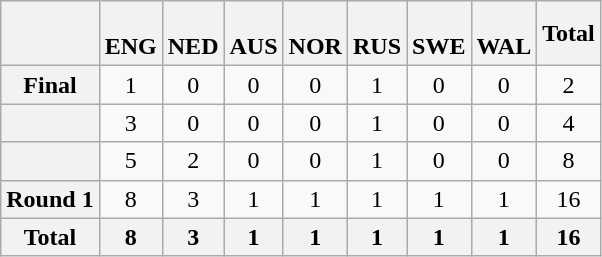<table class="wikitable">
<tr>
<th></th>
<th> <br>ENG</th>
<th> <br>NED</th>
<th> <br>AUS</th>
<th> <br>NOR</th>
<th> <br>RUS</th>
<th> <br>SWE</th>
<th> <br>WAL</th>
<th>Total</th>
</tr>
<tr align="center">
<th>Final</th>
<td>1</td>
<td>0</td>
<td>0</td>
<td>0</td>
<td>1</td>
<td>0</td>
<td>0</td>
<td>2</td>
</tr>
<tr align="center">
<th></th>
<td>3</td>
<td>0</td>
<td>0</td>
<td>0</td>
<td>1</td>
<td>0</td>
<td>0</td>
<td>4</td>
</tr>
<tr align="center">
<th></th>
<td>5</td>
<td>2</td>
<td>0</td>
<td>0</td>
<td>1</td>
<td>0</td>
<td>0</td>
<td>8</td>
</tr>
<tr align="center">
<th>Round 1</th>
<td>8</td>
<td>3</td>
<td>1</td>
<td>1</td>
<td>1</td>
<td>1</td>
<td>1</td>
<td>16</td>
</tr>
<tr align="center">
<th>Total</th>
<th>8</th>
<th>3</th>
<th>1</th>
<th>1</th>
<th>1</th>
<th>1</th>
<th>1</th>
<th>16</th>
</tr>
</table>
